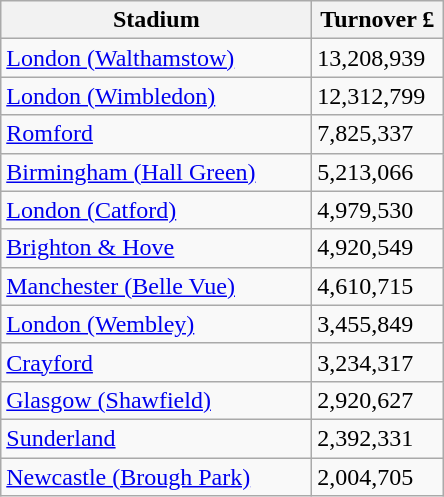<table class="wikitable">
<tr>
<th width=200>Stadium</th>
<th width=80>Turnover £</th>
</tr>
<tr>
<td><a href='#'>London (Walthamstow)</a></td>
<td>13,208,939</td>
</tr>
<tr>
<td><a href='#'>London (Wimbledon)</a></td>
<td>12,312,799</td>
</tr>
<tr>
<td><a href='#'>Romford</a></td>
<td>7,825,337</td>
</tr>
<tr>
<td><a href='#'>Birmingham (Hall Green)</a></td>
<td>5,213,066</td>
</tr>
<tr>
<td><a href='#'>London (Catford)</a></td>
<td>4,979,530</td>
</tr>
<tr>
<td><a href='#'>Brighton & Hove</a></td>
<td>4,920,549</td>
</tr>
<tr>
<td><a href='#'>Manchester (Belle Vue)</a></td>
<td>4,610,715</td>
</tr>
<tr>
<td><a href='#'>London (Wembley)</a></td>
<td>3,455,849</td>
</tr>
<tr>
<td><a href='#'>Crayford</a></td>
<td>3,234,317</td>
</tr>
<tr>
<td><a href='#'>Glasgow (Shawfield)</a></td>
<td>2,920,627</td>
</tr>
<tr>
<td><a href='#'>Sunderland</a></td>
<td>2,392,331</td>
</tr>
<tr>
<td><a href='#'>Newcastle (Brough Park)</a></td>
<td>2,004,705</td>
</tr>
</table>
